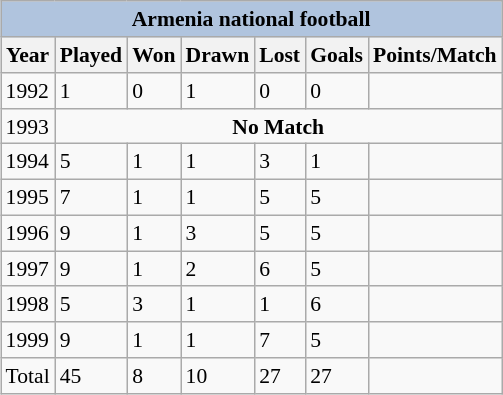<table class="wikitable" style="font-size: 90%;" align="right">
<tr>
<th colspan="7" style="background: LightSteelBlue;">Armenia national football</th>
</tr>
<tr>
<th>Year</th>
<th>Played</th>
<th>Won</th>
<th>Drawn</th>
<th>Lost</th>
<th>Goals</th>
<th>Points/Match</th>
</tr>
<tr>
<td>1992</td>
<td>1</td>
<td>0</td>
<td>1</td>
<td>0</td>
<td>0</td>
<td></td>
</tr>
<tr>
<td>1993</td>
<td colspan="6" style="text-align:center;"><strong>No Match</strong></td>
</tr>
<tr>
<td>1994</td>
<td>5</td>
<td>1</td>
<td>1</td>
<td>3</td>
<td>1</td>
<td></td>
</tr>
<tr>
<td>1995</td>
<td>7</td>
<td>1</td>
<td>1</td>
<td>5</td>
<td>5</td>
<td></td>
</tr>
<tr>
<td>1996</td>
<td>9</td>
<td>1</td>
<td>3</td>
<td>5</td>
<td>5</td>
<td></td>
</tr>
<tr>
<td>1997</td>
<td>9</td>
<td>1</td>
<td>2</td>
<td>6</td>
<td>5</td>
<td></td>
</tr>
<tr>
<td>1998</td>
<td>5</td>
<td>3</td>
<td>1</td>
<td>1</td>
<td>6</td>
<td></td>
</tr>
<tr>
<td>1999</td>
<td>9</td>
<td>1</td>
<td>1</td>
<td>7</td>
<td>5</td>
<td></td>
</tr>
<tr>
<td>Total</td>
<td>45</td>
<td>8</td>
<td>10</td>
<td>27</td>
<td>27</td>
<td></td>
</tr>
</table>
